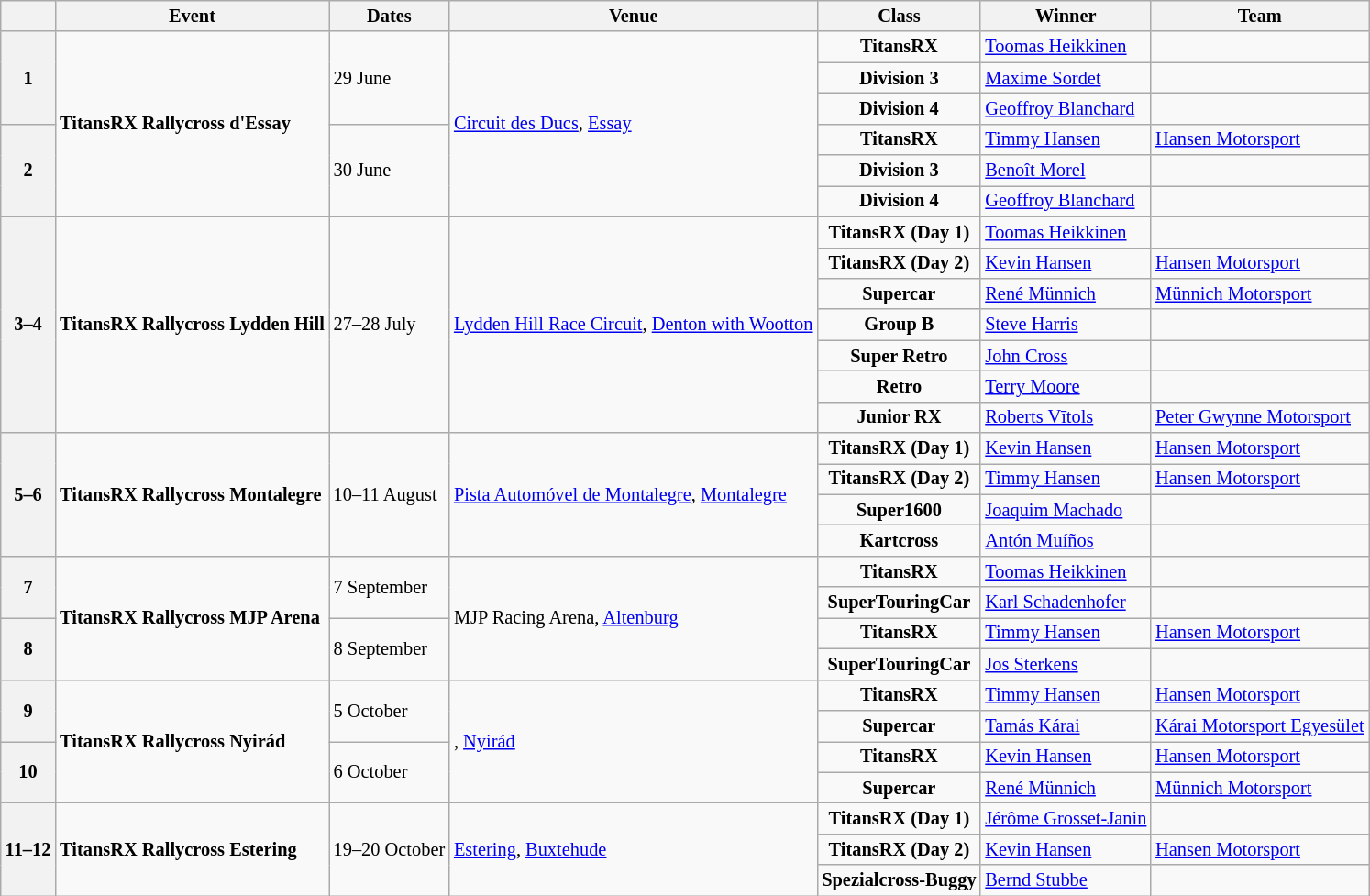<table class="wikitable" style="font-size:85%;">
<tr>
<th></th>
<th>Event</th>
<th>Dates</th>
<th>Venue</th>
<th>Class</th>
<th>Winner</th>
<th>Team</th>
</tr>
<tr>
<th rowspan="3">1</th>
<td rowspan="6"> <strong>TitansRX Rallycross d'Essay</strong></td>
<td rowspan="3">29 June</td>
<td rowspan="6"><a href='#'>Circuit des Ducs</a>, <a href='#'>Essay</a></td>
<td align="center"><strong><span>TitansRX</span></strong></td>
<td> <a href='#'>Toomas Heikkinen</a></td>
<td></td>
</tr>
<tr>
<td align="center"><strong><span>Division 3</span></strong></td>
<td> <a href='#'>Maxime Sordet</a></td>
<td></td>
</tr>
<tr>
<td align="center"><strong><span>Division 4</span></strong></td>
<td> <a href='#'>Geoffroy Blanchard</a></td>
<td></td>
</tr>
<tr>
<th rowspan="3">2</th>
<td rowspan="3">30 June</td>
<td align="center"><strong><span>TitansRX</span></strong></td>
<td> <a href='#'>Timmy Hansen</a></td>
<td> <a href='#'>Hansen Motorsport</a></td>
</tr>
<tr>
<td align="center"><strong><span>Division 3</span></strong></td>
<td> <a href='#'>Benoît Morel</a></td>
<td></td>
</tr>
<tr>
<td align="center"><strong><span>Division 4</span></strong></td>
<td> <a href='#'>Geoffroy Blanchard</a></td>
<td></td>
</tr>
<tr>
<th rowspan="7">3–4</th>
<td rowspan="7"> <strong>TitansRX Rallycross Lydden Hill</strong></td>
<td rowspan="7">27–28 July</td>
<td rowspan="7"><a href='#'>Lydden Hill Race Circuit</a>, <a href='#'>Denton with Wootton</a></td>
<td align="center"><strong><span>TitansRX (Day 1)</span></strong></td>
<td> <a href='#'>Toomas Heikkinen</a></td>
<td></td>
</tr>
<tr>
<td align="center"><strong><span>TitansRX (Day 2)</span></strong></td>
<td> <a href='#'>Kevin Hansen</a></td>
<td> <a href='#'>Hansen Motorsport</a></td>
</tr>
<tr>
<td align="center"><strong><span>Supercar</span></strong></td>
<td> <a href='#'>René Münnich</a></td>
<td> <a href='#'>Münnich Motorsport</a></td>
</tr>
<tr>
<td align="center"><strong><span>Group B</span></strong></td>
<td> <a href='#'>Steve Harris</a></td>
<td></td>
</tr>
<tr>
<td align="center"><strong><span>Super Retro</span></strong></td>
<td> <a href='#'>John Cross</a></td>
<td></td>
</tr>
<tr>
<td align="center"><strong><span>Retro</span></strong></td>
<td> <a href='#'>Terry Moore</a></td>
<td></td>
</tr>
<tr>
<td align="center"><strong><span>Junior RX</span></strong></td>
<td> <a href='#'>Roberts Vītols</a></td>
<td> <a href='#'>Peter Gwynne Motorsport</a></td>
</tr>
<tr>
<th rowspan="4">5–6</th>
<td rowspan="4"> <strong>TitansRX Rallycross Montalegre</strong></td>
<td rowspan="4">10–11 August</td>
<td rowspan="4"><a href='#'>Pista Automóvel de Montalegre</a>, <a href='#'>Montalegre</a></td>
<td align="center"><strong><span>TitansRX (Day 1)</span></strong></td>
<td> <a href='#'>Kevin Hansen</a></td>
<td> <a href='#'>Hansen Motorsport</a></td>
</tr>
<tr>
<td align="center"><strong><span>TitansRX (Day 2)</span></strong></td>
<td> <a href='#'>Timmy Hansen</a></td>
<td> <a href='#'>Hansen Motorsport</a></td>
</tr>
<tr>
<td align="center"><strong><span>Super1600</span></strong></td>
<td> <a href='#'>Joaquim Machado</a></td>
<td></td>
</tr>
<tr>
<td align="center"><strong><span>Kartcross</span></strong></td>
<td> <a href='#'>Antón Muíños</a></td>
<td></td>
</tr>
<tr>
<th rowspan="2">7</th>
<td rowspan="4"> <strong>TitansRX Rallycross MJP Arena</strong></td>
<td rowspan="2">7 September</td>
<td rowspan="4">MJP Racing Arena, <a href='#'>Altenburg</a></td>
<td align="center"><strong><span>TitansRX</span></strong></td>
<td> <a href='#'>Toomas Heikkinen</a></td>
<td></td>
</tr>
<tr>
<td align="center"><strong><span>SuperTouringCar</span></strong></td>
<td> <a href='#'>Karl Schadenhofer</a></td>
<td></td>
</tr>
<tr>
<th rowspan="2">8</th>
<td rowspan="2">8 September</td>
<td align="center"><strong><span>TitansRX</span></strong></td>
<td> <a href='#'>Timmy Hansen</a></td>
<td> <a href='#'>Hansen Motorsport</a></td>
</tr>
<tr>
<td align="center"><strong><span>SuperTouringCar</span></strong></td>
<td> <a href='#'>Jos Sterkens</a></td>
<td></td>
</tr>
<tr>
<th rowspan="2">9</th>
<td rowspan="4"> <strong>TitansRX Rallycross Nyirád</strong></td>
<td rowspan="2">5 October</td>
<td rowspan="4"> , <a href='#'>Nyirád</a></td>
<td align="center"><strong><span>TitansRX</span></strong></td>
<td> <a href='#'>Timmy Hansen</a></td>
<td> <a href='#'>Hansen Motorsport</a></td>
</tr>
<tr>
<td align="center"><strong><span>Supercar</span></strong></td>
<td> <a href='#'>Tamás Kárai</a></td>
<td> <a href='#'>Kárai Motorsport Egyesület</a></td>
</tr>
<tr>
<th rowspan="2">10</th>
<td rowspan="2">6 October</td>
<td align="center"><strong><span>TitansRX</span></strong></td>
<td> <a href='#'>Kevin Hansen</a></td>
<td> <a href='#'>Hansen Motorsport</a></td>
</tr>
<tr>
<td align="center"><strong><span>Supercar</span></strong></td>
<td> <a href='#'>René Münnich</a></td>
<td> <a href='#'>Münnich Motorsport</a></td>
</tr>
<tr>
<th rowspan="3">11–12</th>
<td rowspan="3"> <strong>TitansRX Rallycross Estering</strong></td>
<td rowspan="3">19–20 October</td>
<td rowspan="3"><a href='#'>Estering</a>, <a href='#'>Buxtehude</a></td>
<td align="center"><strong><span>TitansRX (Day 1)</span></strong></td>
<td> <a href='#'>Jérôme Grosset-Janin</a></td>
<td></td>
</tr>
<tr>
<td align="center"><strong><span>TitansRX (Day 2)</span></strong></td>
<td> <a href='#'>Kevin Hansen</a></td>
<td> <a href='#'>Hansen Motorsport</a></td>
</tr>
<tr>
<td align="center"><strong><span>Spezialcross-Buggy</span></strong></td>
<td> <a href='#'>Bernd Stubbe</a></td>
<td></td>
</tr>
</table>
